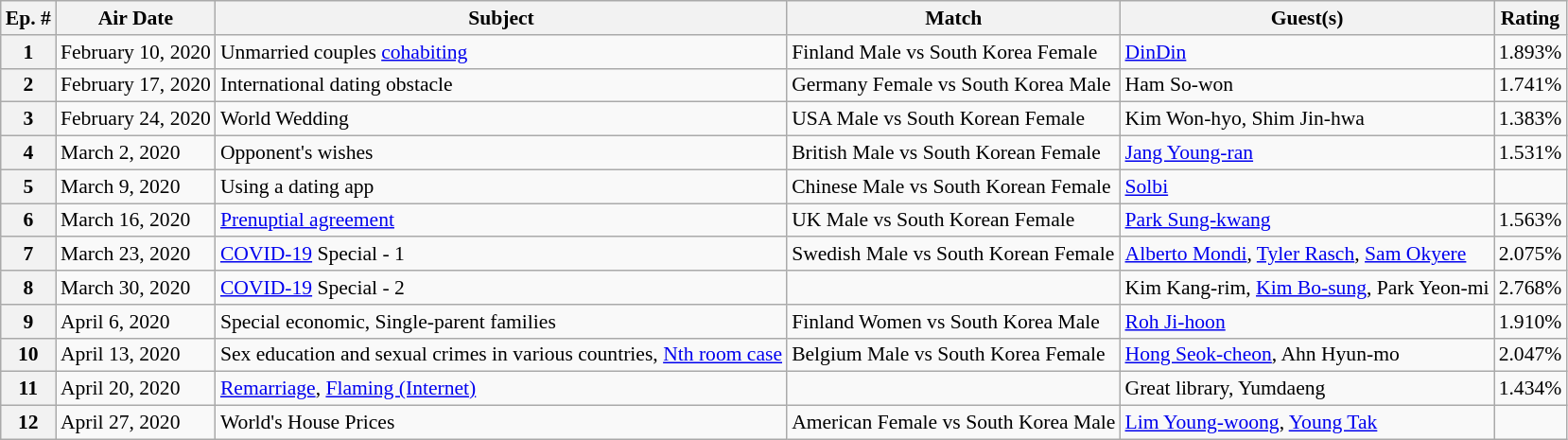<table class="wikitable" style = "font-size: 90%;">
<tr>
<th>Ep. #</th>
<th>Air Date</th>
<th>Subject</th>
<th>Match</th>
<th>Guest(s)</th>
<th>Rating</th>
</tr>
<tr>
<th>1</th>
<td>February 10, 2020</td>
<td>Unmarried couples <a href='#'>cohabiting</a></td>
<td>Finland Male vs South Korea Female</td>
<td><a href='#'>DinDin</a></td>
<td>1.893%</td>
</tr>
<tr>
<th>2</th>
<td>February 17, 2020</td>
<td>International dating obstacle</td>
<td>Germany Female vs South Korea Male</td>
<td>Ham So-won</td>
<td>1.741%</td>
</tr>
<tr>
<th>3</th>
<td>February 24, 2020</td>
<td>World Wedding</td>
<td>USA Male vs South Korean Female</td>
<td>Kim Won-hyo, Shim Jin-hwa</td>
<td>1.383%</td>
</tr>
<tr>
<th>4</th>
<td>March 2, 2020</td>
<td>Opponent's wishes</td>
<td>British Male vs South Korean Female</td>
<td><a href='#'>Jang Young-ran</a></td>
<td>1.531%</td>
</tr>
<tr>
<th>5</th>
<td>March 9, 2020</td>
<td>Using a dating app</td>
<td>Chinese Male vs South Korean Female</td>
<td><a href='#'>Solbi</a></td>
<td></td>
</tr>
<tr>
<th>6</th>
<td>March 16, 2020</td>
<td><a href='#'>Prenuptial agreement</a></td>
<td>UK Male vs South Korean Female</td>
<td><a href='#'>Park Sung-kwang</a></td>
<td>1.563%</td>
</tr>
<tr>
<th>7</th>
<td>March 23, 2020</td>
<td><a href='#'>COVID-19</a> Special - 1</td>
<td>Swedish Male vs South Korean Female</td>
<td><a href='#'>Alberto Mondi</a>, <a href='#'>Tyler Rasch</a>, <a href='#'>Sam Okyere</a></td>
<td>2.075%</td>
</tr>
<tr>
<th>8</th>
<td>March 30, 2020</td>
<td><a href='#'>COVID-19</a> Special - 2</td>
<td></td>
<td>Kim Kang-rim, <a href='#'>Kim Bo-sung</a>, Park Yeon-mi</td>
<td>2.768%</td>
</tr>
<tr>
<th>9</th>
<td>April 6, 2020</td>
<td>Special economic, Single-parent families</td>
<td>Finland Women vs South Korea Male</td>
<td><a href='#'>Roh Ji-hoon</a></td>
<td>1.910%</td>
</tr>
<tr>
<th>10</th>
<td>April 13, 2020</td>
<td>Sex education and sexual crimes in various countries, <a href='#'>Nth room case</a></td>
<td>Belgium Male vs South Korea Female</td>
<td><a href='#'>Hong Seok-cheon</a>, Ahn Hyun-mo</td>
<td>2.047%</td>
</tr>
<tr>
<th>11</th>
<td>April 20, 2020</td>
<td><a href='#'>Remarriage</a>, <a href='#'>Flaming (Internet)</a></td>
<td></td>
<td>Great library, Yumdaeng</td>
<td>1.434%</td>
</tr>
<tr>
<th>12</th>
<td>April 27, 2020</td>
<td>World's House Prices</td>
<td>American Female vs South Korea Male</td>
<td><a href='#'>Lim Young-woong</a>, <a href='#'>Young Tak</a></td>
<td></td>
</tr>
</table>
